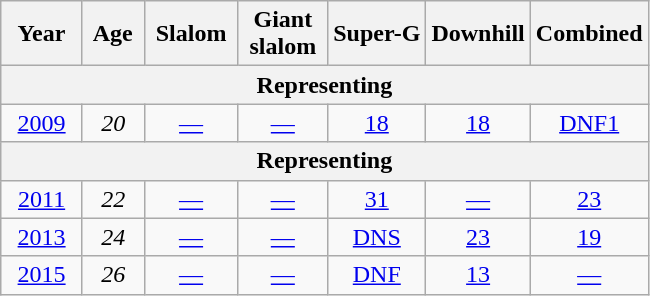<table class=wikitable style="text-align:center">
<tr>
<th>  Year  </th>
<th> Age </th>
<th> Slalom </th>
<th> Giant <br> slalom </th>
<th>Super-G</th>
<th>Downhill</th>
<th>Combined</th>
</tr>
<tr>
<th colspan=7>Representing </th>
</tr>
<tr>
<td><a href='#'>2009</a></td>
<td><em>20</em></td>
<td><a href='#'>—</a></td>
<td><a href='#'>—</a></td>
<td><a href='#'>18</a></td>
<td><a href='#'>18</a></td>
<td><a href='#'>DNF1</a></td>
</tr>
<tr>
<th colspan=7>Representing </th>
</tr>
<tr>
<td><a href='#'>2011</a></td>
<td><em>22</em></td>
<td><a href='#'>—</a></td>
<td><a href='#'>—</a></td>
<td><a href='#'>31</a></td>
<td><a href='#'>—</a></td>
<td><a href='#'>23</a></td>
</tr>
<tr>
<td><a href='#'>2013</a></td>
<td><em>24</em></td>
<td><a href='#'>—</a></td>
<td><a href='#'>—</a></td>
<td><a href='#'>DNS</a></td>
<td><a href='#'>23</a></td>
<td><a href='#'>19</a></td>
</tr>
<tr>
<td><a href='#'>2015</a></td>
<td><em>26</em></td>
<td><a href='#'>—</a></td>
<td><a href='#'>—</a></td>
<td><a href='#'>DNF</a></td>
<td><a href='#'>13</a></td>
<td><a href='#'>—</a></td>
</tr>
</table>
